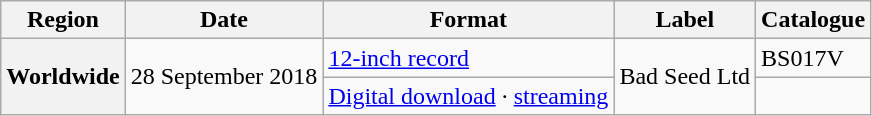<table class="wikitable sortable plainrowheaders" style="text-align:left">
<tr>
<th scope="col">Region</th>
<th scope="col">Date</th>
<th scope="col">Format</th>
<th scope="col">Label</th>
<th scope="col">Catalogue</th>
</tr>
<tr>
<th scope="row" rowspan="2">Worldwide</th>
<td rowspan="2">28 September 2018</td>
<td><a href='#'>12-inch record</a></td>
<td rowspan="2">Bad Seed Ltd</td>
<td>BS017V</td>
</tr>
<tr>
<td><a href='#'>Digital download</a> · <a href='#'>streaming</a></td>
<td></td>
</tr>
</table>
